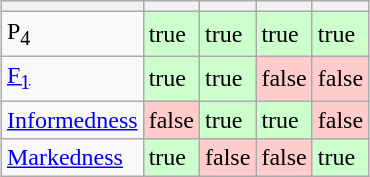<table class="wikitable" style="margin:auto">
<tr>
<th></th>
<th></th>
<th></th>
<th></th>
<th></th>
</tr>
<tr>
<td>P<sub>4</sub></td>
<td style="background-color: #cfc;">true</td>
<td style="background-color: #cfc;">true</td>
<td style="background-color: #cfc;">true</td>
<td style="background-color: #cfc;">true</td>
</tr>
<tr>
<td><a href='#'>F<sub>1</sub></a></td>
<td style="background-color: #cfc;">true</td>
<td style="background-color: #cfc;">true</td>
<td style="background-color: #fcc;">false</td>
<td style="background-color: #fcc;">false</td>
</tr>
<tr>
<td><a href='#'>Informedness</a></td>
<td style="background-color: #fcc;">false</td>
<td style="background-color: #cfc;">true</td>
<td style="background-color: #cfc;">true</td>
<td style="background-color: #fcc;">false</td>
</tr>
<tr>
<td><a href='#'>Markedness</a></td>
<td style="background-color: #cfc;">true</td>
<td style="background-color: #fcc;">false</td>
<td style="background-color: #fcc;">false</td>
<td style="background-color: #cfc;">true</td>
</tr>
</table>
